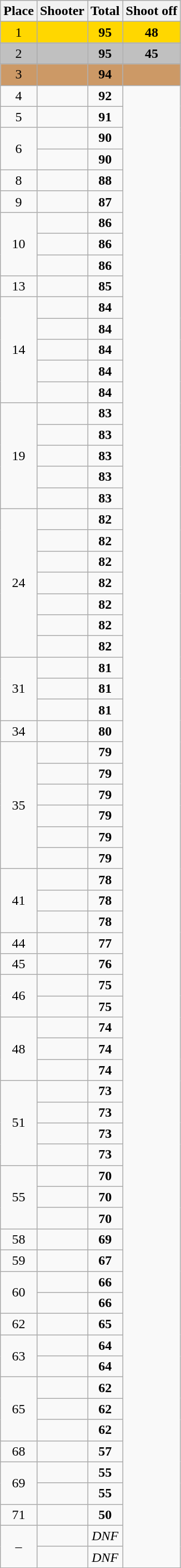<table class=wikitable style="text-align:center">
<tr>
<th>Place</th>
<th>Shooter</th>
<th>Total</th>
<th>Shoot off</th>
</tr>
<tr align=center bgcolor=gold>
<td>1</td>
<td align=left></td>
<td><strong>95</strong></td>
<td><strong>48</strong></td>
</tr>
<tr align=center bgcolor=silver>
<td>2</td>
<td align=left></td>
<td><strong>95</strong></td>
<td><strong>45</strong></td>
</tr>
<tr align=center bgcolor=cc9966>
<td>3</td>
<td align=left></td>
<td><strong>94</strong></td>
<td></td>
</tr>
<tr>
<td>4</td>
<td align=left></td>
<td><strong>92</strong></td>
</tr>
<tr>
<td>5</td>
<td align=left></td>
<td><strong>91</strong></td>
</tr>
<tr>
<td rowspan=2>6</td>
<td align=left></td>
<td><strong>90</strong></td>
</tr>
<tr>
<td align=left></td>
<td><strong>90</strong></td>
</tr>
<tr>
<td>8</td>
<td align=left></td>
<td><strong>88</strong></td>
</tr>
<tr>
<td>9</td>
<td align=left></td>
<td><strong>87</strong></td>
</tr>
<tr>
<td rowspan=3>10</td>
<td align=left></td>
<td><strong>86</strong></td>
</tr>
<tr>
<td align=left></td>
<td><strong>86</strong></td>
</tr>
<tr>
<td align=left></td>
<td><strong>86</strong></td>
</tr>
<tr>
<td>13</td>
<td align=left></td>
<td><strong>85</strong></td>
</tr>
<tr>
<td rowspan=5>14</td>
<td align=left></td>
<td><strong>84</strong></td>
</tr>
<tr>
<td align=left></td>
<td><strong>84</strong></td>
</tr>
<tr>
<td align=left></td>
<td><strong>84</strong></td>
</tr>
<tr>
<td align=left></td>
<td><strong>84</strong></td>
</tr>
<tr>
<td align=left></td>
<td><strong>84</strong></td>
</tr>
<tr>
<td rowspan=5>19</td>
<td align=left></td>
<td><strong>83</strong></td>
</tr>
<tr>
<td align=left></td>
<td><strong>83</strong></td>
</tr>
<tr>
<td align=left></td>
<td><strong>83</strong></td>
</tr>
<tr>
<td align=left></td>
<td><strong>83</strong></td>
</tr>
<tr>
<td align=left></td>
<td><strong>83</strong></td>
</tr>
<tr>
<td rowspan=7>24</td>
<td align=left></td>
<td><strong>82</strong></td>
</tr>
<tr>
<td align=left></td>
<td><strong>82</strong></td>
</tr>
<tr>
<td align=left></td>
<td><strong>82</strong></td>
</tr>
<tr>
<td align=left></td>
<td><strong>82</strong></td>
</tr>
<tr>
<td align=left></td>
<td><strong>82</strong></td>
</tr>
<tr>
<td align=left></td>
<td><strong>82</strong></td>
</tr>
<tr>
<td align=left></td>
<td><strong>82</strong></td>
</tr>
<tr>
<td rowspan=3>31</td>
<td align=left></td>
<td><strong>81</strong></td>
</tr>
<tr>
<td align=left></td>
<td><strong>81</strong></td>
</tr>
<tr>
<td align=left></td>
<td><strong>81</strong></td>
</tr>
<tr>
<td>34</td>
<td align=left></td>
<td><strong>80</strong></td>
</tr>
<tr>
<td rowspan=6>35</td>
<td align=left></td>
<td><strong>79</strong></td>
</tr>
<tr>
<td align=left></td>
<td><strong>79</strong></td>
</tr>
<tr>
<td align=left></td>
<td><strong>79</strong></td>
</tr>
<tr>
<td align=left></td>
<td><strong>79</strong></td>
</tr>
<tr>
<td align=left></td>
<td><strong>79</strong></td>
</tr>
<tr>
<td align=left></td>
<td><strong>79</strong></td>
</tr>
<tr>
<td rowspan=3>41</td>
<td align=left></td>
<td><strong>78</strong></td>
</tr>
<tr>
<td align=left></td>
<td><strong>78</strong></td>
</tr>
<tr>
<td align=left></td>
<td><strong>78</strong></td>
</tr>
<tr>
<td>44</td>
<td align=left></td>
<td><strong>77</strong></td>
</tr>
<tr>
<td>45</td>
<td align=left></td>
<td><strong>76</strong></td>
</tr>
<tr>
<td rowspan=2>46</td>
<td align=left></td>
<td><strong>75</strong></td>
</tr>
<tr>
<td align=left></td>
<td><strong>75</strong></td>
</tr>
<tr>
<td rowspan=3>48</td>
<td align=left></td>
<td><strong>74</strong></td>
</tr>
<tr>
<td align=left></td>
<td><strong>74</strong></td>
</tr>
<tr>
<td align=left></td>
<td><strong>74</strong></td>
</tr>
<tr>
<td rowspan=4>51</td>
<td align=left></td>
<td><strong>73</strong></td>
</tr>
<tr>
<td align=left></td>
<td><strong>73</strong></td>
</tr>
<tr>
<td align=left></td>
<td><strong>73</strong></td>
</tr>
<tr>
<td align=left></td>
<td><strong>73</strong></td>
</tr>
<tr>
<td rowspan=3>55</td>
<td align=left></td>
<td><strong>70</strong></td>
</tr>
<tr>
<td align=left></td>
<td><strong>70</strong></td>
</tr>
<tr>
<td align=left></td>
<td><strong>70</strong></td>
</tr>
<tr>
<td>58</td>
<td align=left></td>
<td><strong>69</strong></td>
</tr>
<tr>
<td>59</td>
<td align=left></td>
<td><strong>67</strong></td>
</tr>
<tr>
<td rowspan=2>60</td>
<td align=left></td>
<td><strong>66</strong></td>
</tr>
<tr>
<td align=left></td>
<td><strong>66</strong></td>
</tr>
<tr>
<td>62</td>
<td align=left></td>
<td><strong>65</strong></td>
</tr>
<tr>
<td rowspan=2>63</td>
<td align=left></td>
<td><strong>64</strong></td>
</tr>
<tr>
<td align=left></td>
<td><strong>64</strong></td>
</tr>
<tr>
<td rowspan=3>65</td>
<td align=left></td>
<td><strong>62</strong></td>
</tr>
<tr>
<td align=left></td>
<td><strong>62</strong></td>
</tr>
<tr>
<td align=left></td>
<td><strong>62</strong></td>
</tr>
<tr>
<td>68</td>
<td align=left></td>
<td><strong>57</strong></td>
</tr>
<tr>
<td rowspan=2>69</td>
<td align=left></td>
<td><strong>55</strong></td>
</tr>
<tr>
<td align=left></td>
<td><strong>55</strong></td>
</tr>
<tr>
<td>71</td>
<td align=left></td>
<td><strong>50</strong></td>
</tr>
<tr>
<td rowspan=2>–</td>
<td align=left></td>
<td><em>DNF</em></td>
</tr>
<tr>
<td align=left></td>
<td><em>DNF</em></td>
</tr>
</table>
